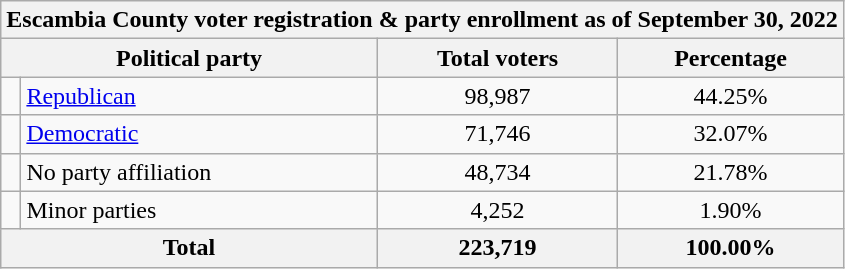<table class=wikitable>
<tr>
<th colspan = 6>Escambia County voter registration & party enrollment as of September 30, 2022</th>
</tr>
<tr>
<th colspan = 2>Political party</th>
<th>Total voters</th>
<th>Percentage</th>
</tr>
<tr>
<td></td>
<td><a href='#'>Republican</a></td>
<td style="text-align:center;">98,987</td>
<td style="text-align:center;">44.25%</td>
</tr>
<tr>
<td></td>
<td><a href='#'>Democratic</a></td>
<td style="text-align:center;">71,746</td>
<td style="text-align:center;">32.07%</td>
</tr>
<tr>
<td></td>
<td>No party affiliation</td>
<td style="text-align:center;">48,734</td>
<td style="text-align:center;">21.78%</td>
</tr>
<tr>
<td></td>
<td>Minor parties</td>
<td style="text-align:center;">4,252</td>
<td style="text-align:center;">1.90%</td>
</tr>
<tr>
<th colspan = 2>Total</th>
<th style="text-align:center;">223,719</th>
<th style="text-align:center;">100.00%</th>
</tr>
</table>
